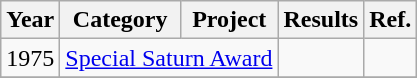<table class="wikitable sortable">
<tr>
<th>Year</th>
<th>Category</th>
<th>Project</th>
<th>Results</th>
<th>Ref.</th>
</tr>
<tr>
<td>1975</td>
<td colspan=2><a href='#'>Special Saturn Award</a></td>
<td></td>
<td></td>
</tr>
<tr>
</tr>
</table>
